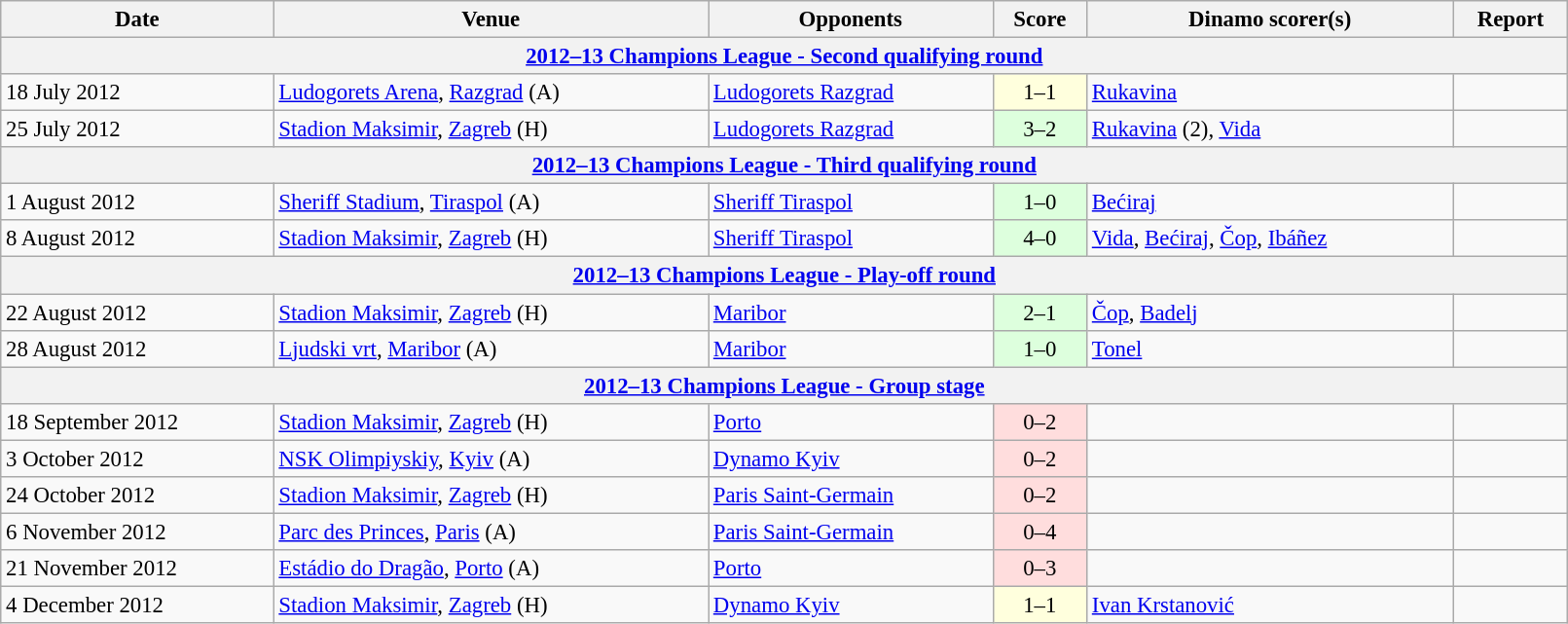<table class="wikitable" width=85%; style="text-align: left; font-size:95%;">
<tr>
<th>Date</th>
<th>Venue</th>
<th>Opponents</th>
<th>Score</th>
<th>Dinamo scorer(s)</th>
<th>Report</th>
</tr>
<tr>
<th colspan=7><a href='#'>2012–13 Champions League - Second qualifying round</a></th>
</tr>
<tr>
<td>18 July 2012</td>
<td><a href='#'>Ludogorets Arena</a>, <a href='#'>Razgrad</a> (A)</td>
<td> <a href='#'>Ludogorets Razgrad</a></td>
<td align=center bgcolor=ffffdd>1–1</td>
<td><a href='#'>Rukavina</a></td>
<td></td>
</tr>
<tr>
<td>25 July 2012</td>
<td><a href='#'>Stadion Maksimir</a>, <a href='#'>Zagreb</a> (H)</td>
<td> <a href='#'>Ludogorets Razgrad</a></td>
<td align=center bgcolor=ddffdd>3–2</td>
<td><a href='#'>Rukavina</a> (2), <a href='#'>Vida</a></td>
<td></td>
</tr>
<tr>
<th colspan=7><a href='#'>2012–13 Champions League - Third qualifying round</a></th>
</tr>
<tr>
<td>1 August 2012</td>
<td><a href='#'>Sheriff Stadium</a>, <a href='#'>Tiraspol</a> (A)</td>
<td> <a href='#'>Sheriff Tiraspol</a></td>
<td align=center bgcolor=ddffdd>1–0</td>
<td><a href='#'>Bećiraj</a></td>
<td></td>
</tr>
<tr>
<td>8 August 2012</td>
<td><a href='#'>Stadion Maksimir</a>, <a href='#'>Zagreb</a> (H)</td>
<td> <a href='#'>Sheriff Tiraspol</a></td>
<td align=center bgcolor=ddffdd>4–0</td>
<td><a href='#'>Vida</a>, <a href='#'>Bećiraj</a>, <a href='#'>Čop</a>, <a href='#'>Ibáñez</a></td>
<td></td>
</tr>
<tr>
<th colspan=7><a href='#'>2012–13 Champions League - Play-off round</a></th>
</tr>
<tr>
<td>22 August 2012</td>
<td><a href='#'>Stadion Maksimir</a>, <a href='#'>Zagreb</a> (H)</td>
<td> <a href='#'>Maribor</a></td>
<td align=center bgcolor=ddffdd>2–1</td>
<td><a href='#'>Čop</a>, <a href='#'>Badelj</a></td>
<td></td>
</tr>
<tr>
<td>28 August 2012</td>
<td><a href='#'>Ljudski vrt</a>, <a href='#'>Maribor</a> (A)</td>
<td> <a href='#'>Maribor</a></td>
<td align=center bgcolor=ddffdd>1–0</td>
<td><a href='#'>Tonel</a></td>
<td></td>
</tr>
<tr>
<th colspan=7><a href='#'>2012–13 Champions League - Group stage</a></th>
</tr>
<tr>
<td>18 September 2012</td>
<td><a href='#'>Stadion Maksimir</a>, <a href='#'>Zagreb</a> (H)</td>
<td> <a href='#'>Porto</a></td>
<td align=center bgcolor=ffdddd>0–2</td>
<td></td>
<td></td>
</tr>
<tr>
<td>3 October 2012</td>
<td><a href='#'>NSK Olimpiyskiy</a>, <a href='#'>Kyiv</a> (A)</td>
<td> <a href='#'>Dynamo Kyiv</a></td>
<td align=center bgcolor=ffdddd>0–2</td>
<td></td>
<td></td>
</tr>
<tr>
<td>24 October 2012</td>
<td><a href='#'>Stadion Maksimir</a>, <a href='#'>Zagreb</a> (H)</td>
<td> <a href='#'>Paris Saint-Germain</a></td>
<td align=center bgcolor=ffdddd>0–2</td>
<td></td>
<td></td>
</tr>
<tr>
<td>6 November 2012</td>
<td><a href='#'>Parc des Princes</a>, <a href='#'>Paris</a> (A)</td>
<td> <a href='#'>Paris Saint-Germain</a></td>
<td align=center bgcolor=ffdddd>0–4</td>
<td></td>
<td></td>
</tr>
<tr>
<td>21 November 2012</td>
<td><a href='#'>Estádio do Dragão</a>, <a href='#'>Porto</a> (A)</td>
<td> <a href='#'>Porto</a></td>
<td align=center bgcolor=ffdddd>0–3</td>
<td></td>
<td></td>
</tr>
<tr>
<td>4 December 2012</td>
<td><a href='#'>Stadion Maksimir</a>, <a href='#'>Zagreb</a> (H)</td>
<td> <a href='#'>Dynamo Kyiv</a></td>
<td align=center bgcolor=ffffdd>1–1</td>
<td><a href='#'>Ivan Krstanović</a></td>
<td></td>
</tr>
</table>
